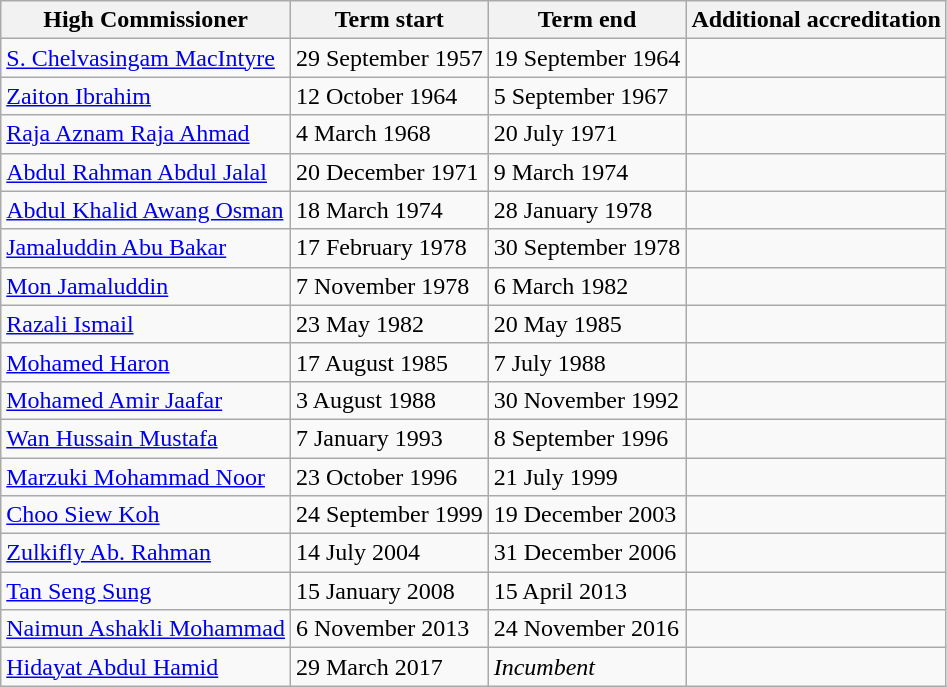<table class=wikitable>
<tr>
<th>High Commissioner</th>
<th>Term start</th>
<th>Term end</th>
<th>Additional accreditation</th>
</tr>
<tr>
<td><a href='#'>S. Chelvasingam MacIntyre</a></td>
<td>29 September 1957</td>
<td>19 September 1964</td>
<td></td>
</tr>
<tr>
<td><a href='#'>Zaiton Ibrahim</a></td>
<td>12 October 1964</td>
<td>5 September 1967</td>
<td></td>
</tr>
<tr>
<td><a href='#'>Raja Aznam Raja Ahmad</a></td>
<td>4 March 1968</td>
<td>20 July 1971</td>
<td></td>
</tr>
<tr>
<td><a href='#'>Abdul Rahman Abdul Jalal</a></td>
<td>20 December 1971</td>
<td>9 March 1974</td>
<td></td>
</tr>
<tr>
<td><a href='#'>Abdul Khalid Awang Osman</a></td>
<td>18 March 1974</td>
<td>28 January 1978</td>
<td></td>
</tr>
<tr>
<td><a href='#'>Jamaluddin Abu Bakar</a></td>
<td>17 February 1978</td>
<td>30 September 1978</td>
<td></td>
</tr>
<tr>
<td><a href='#'>Mon Jamaluddin</a></td>
<td>7 November 1978</td>
<td>6 March 1982</td>
<td></td>
</tr>
<tr>
<td><a href='#'>Razali Ismail</a></td>
<td>23 May 1982</td>
<td>20 May 1985</td>
<td></td>
</tr>
<tr>
<td><a href='#'>Mohamed Haron</a></td>
<td>17 August 1985</td>
<td>7 July 1988</td>
<td></td>
</tr>
<tr>
<td><a href='#'>Mohamed Amir Jaafar</a></td>
<td>3 August 1988</td>
<td>30 November 1992</td>
<td></td>
</tr>
<tr>
<td><a href='#'>Wan Hussain Mustafa</a></td>
<td>7 January 1993</td>
<td>8 September 1996</td>
<td></td>
</tr>
<tr>
<td><a href='#'>Marzuki Mohammad Noor</a></td>
<td>23 October 1996</td>
<td>21 July 1999</td>
<td></td>
</tr>
<tr>
<td><a href='#'>Choo Siew Koh</a></td>
<td>24 September 1999</td>
<td>19 December 2003</td>
<td></td>
</tr>
<tr>
<td><a href='#'>Zulkifly Ab. Rahman</a></td>
<td>14 July 2004</td>
<td>31 December 2006</td>
<td></td>
</tr>
<tr>
<td><a href='#'>Tan Seng Sung</a></td>
<td>15 January 2008</td>
<td>15 April 2013</td>
<td><br></td>
</tr>
<tr>
<td><a href='#'>Naimun Ashakli Mohammad</a></td>
<td>6 November 2013</td>
<td>24 November 2016</td>
<td><br></td>
</tr>
<tr>
<td><a href='#'>Hidayat Abdul Hamid</a></td>
<td>29 March 2017</td>
<td><em>Incumbent</em></td>
<td><br></td>
</tr>
</table>
